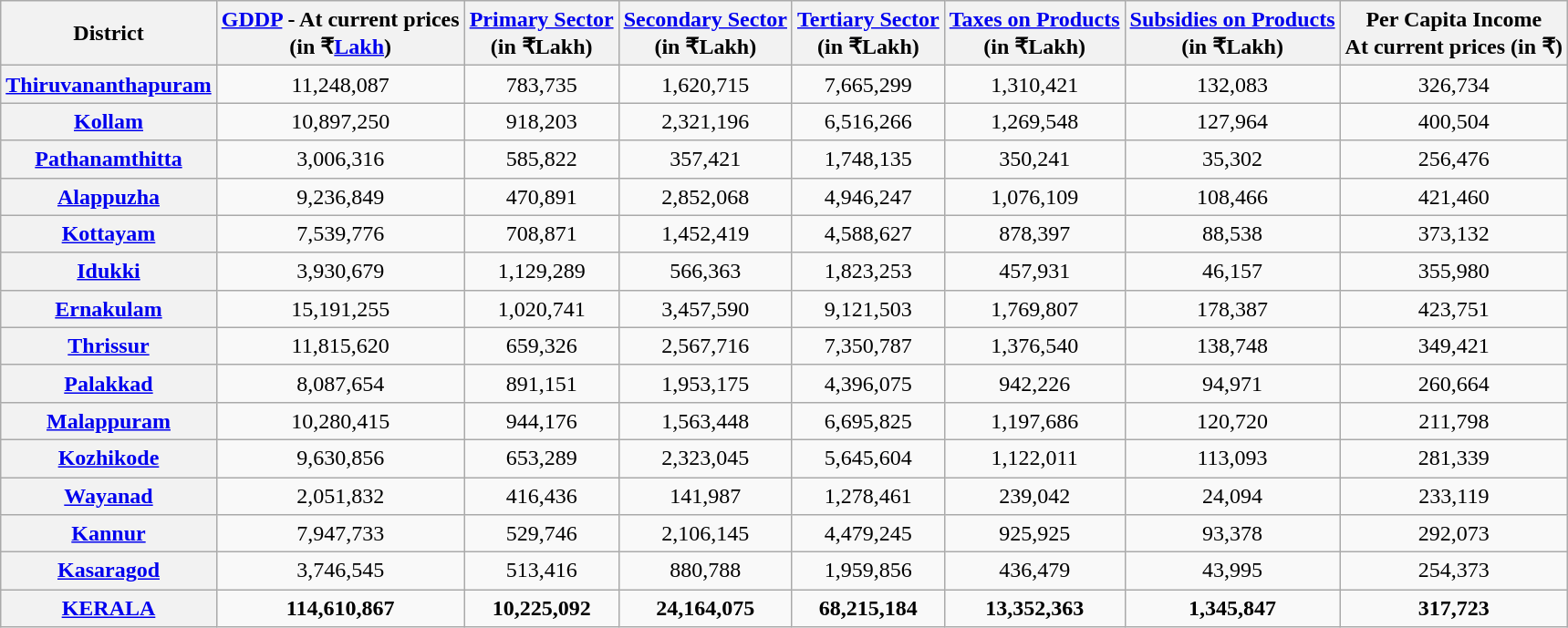<table class="wikitable sortable" style="line-height:20px;text-align:center;">
<tr>
<th>District</th>
<th><a href='#'>GDDP</a> - At current prices<br>(in ₹<a href='#'>Lakh</a>)</th>
<th><a href='#'>Primary Sector</a><br>(in ₹Lakh)</th>
<th><a href='#'>Secondary Sector</a><br>(in ₹Lakh)</th>
<th><a href='#'>Tertiary Sector</a><br>(in ₹Lakh)</th>
<th><a href='#'>Taxes on Products</a><br>(in ₹Lakh)</th>
<th><a href='#'>Subsidies on Products</a><br>(in ₹Lakh)</th>
<th>Per Capita Income<br>At current prices (in ₹)</th>
</tr>
<tr>
<th><a href='#'>Thiruvananthapuram</a></th>
<td>11,248,087</td>
<td>783,735</td>
<td>1,620,715</td>
<td>7,665,299</td>
<td>1,310,421</td>
<td>132,083</td>
<td>326,734</td>
</tr>
<tr>
<th><a href='#'>Kollam</a></th>
<td>10,897,250</td>
<td>918,203</td>
<td>2,321,196</td>
<td>6,516,266</td>
<td>1,269,548</td>
<td>127,964</td>
<td>400,504</td>
</tr>
<tr>
<th><a href='#'>Pathanamthitta</a></th>
<td>3,006,316</td>
<td>585,822</td>
<td>357,421</td>
<td>1,748,135</td>
<td>350,241</td>
<td>35,302</td>
<td>256,476</td>
</tr>
<tr>
<th><a href='#'>Alappuzha</a></th>
<td>9,236,849</td>
<td>470,891</td>
<td>2,852,068</td>
<td>4,946,247</td>
<td>1,076,109</td>
<td>108,466</td>
<td>421,460</td>
</tr>
<tr>
<th><a href='#'>Kottayam</a></th>
<td>7,539,776</td>
<td>708,871</td>
<td>1,452,419</td>
<td>4,588,627</td>
<td>878,397</td>
<td>88,538</td>
<td>373,132</td>
</tr>
<tr>
<th><a href='#'>Idukki</a></th>
<td>3,930,679</td>
<td>1,129,289</td>
<td>566,363</td>
<td>1,823,253</td>
<td>457,931</td>
<td>46,157</td>
<td>355,980</td>
</tr>
<tr>
<th><a href='#'>Ernakulam</a></th>
<td>15,191,255</td>
<td>1,020,741</td>
<td>3,457,590</td>
<td>9,121,503</td>
<td>1,769,807</td>
<td>178,387</td>
<td>423,751</td>
</tr>
<tr>
<th><a href='#'>Thrissur</a></th>
<td>11,815,620</td>
<td>659,326</td>
<td>2,567,716</td>
<td>7,350,787</td>
<td>1,376,540</td>
<td>138,748</td>
<td>349,421</td>
</tr>
<tr>
<th><a href='#'>Palakkad</a></th>
<td>8,087,654</td>
<td>891,151</td>
<td>1,953,175</td>
<td>4,396,075</td>
<td>942,226</td>
<td>94,971</td>
<td>260,664</td>
</tr>
<tr>
<th><a href='#'>Malappuram</a></th>
<td>10,280,415</td>
<td>944,176</td>
<td>1,563,448</td>
<td>6,695,825</td>
<td>1,197,686</td>
<td>120,720</td>
<td>211,798</td>
</tr>
<tr>
<th><a href='#'>Kozhikode</a></th>
<td>9,630,856</td>
<td>653,289</td>
<td>2,323,045</td>
<td>5,645,604</td>
<td>1,122,011</td>
<td>113,093</td>
<td>281,339</td>
</tr>
<tr>
<th><a href='#'>Wayanad</a></th>
<td>2,051,832</td>
<td>416,436</td>
<td>141,987</td>
<td>1,278,461</td>
<td>239,042</td>
<td>24,094</td>
<td>233,119</td>
</tr>
<tr>
<th><a href='#'>Kannur</a></th>
<td>7,947,733</td>
<td>529,746</td>
<td>2,106,145</td>
<td>4,479,245</td>
<td>925,925</td>
<td>93,378</td>
<td>292,073</td>
</tr>
<tr>
<th><a href='#'>Kasaragod</a></th>
<td>3,746,545</td>
<td>513,416</td>
<td>880,788</td>
<td>1,959,856</td>
<td>436,479</td>
<td>43,995</td>
<td>254,373</td>
</tr>
<tr>
<th><a href='#'>KERALA</a></th>
<td><strong>114,610,867</strong></td>
<td><strong>10,225,092</strong></td>
<td><strong>24,164,075</strong></td>
<td><strong>68,215,184</strong></td>
<td><strong>13,352,363</strong></td>
<td><strong>1,345,847</strong></td>
<td><strong>317,723</strong></td>
</tr>
</table>
